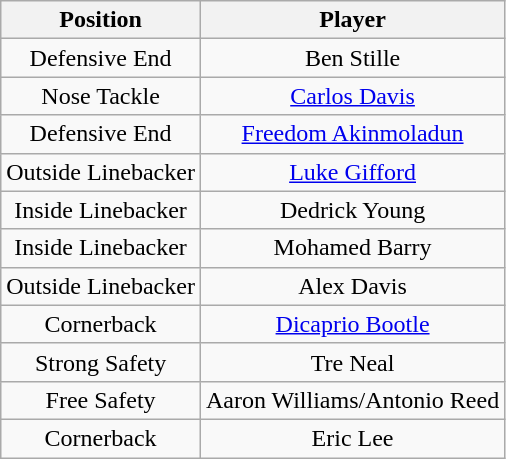<table class="wikitable" style="text-align: center;">
<tr>
<th>Position</th>
<th>Player</th>
</tr>
<tr>
<td>Defensive End</td>
<td>Ben Stille</td>
</tr>
<tr>
<td>Nose Tackle</td>
<td><a href='#'>Carlos Davis</a></td>
</tr>
<tr>
<td>Defensive End</td>
<td><a href='#'>Freedom Akinmoladun</a></td>
</tr>
<tr>
<td>Outside Linebacker</td>
<td><a href='#'>Luke Gifford</a></td>
</tr>
<tr>
<td>Inside Linebacker</td>
<td>Dedrick Young</td>
</tr>
<tr>
<td>Inside Linebacker</td>
<td>Mohamed Barry</td>
</tr>
<tr>
<td>Outside Linebacker</td>
<td>Alex Davis</td>
</tr>
<tr>
<td>Cornerback</td>
<td><a href='#'>Dicaprio Bootle</a></td>
</tr>
<tr>
<td>Strong Safety</td>
<td>Tre Neal</td>
</tr>
<tr>
<td>Free Safety</td>
<td>Aaron Williams/Antonio Reed</td>
</tr>
<tr>
<td>Cornerback</td>
<td>Eric Lee</td>
</tr>
</table>
